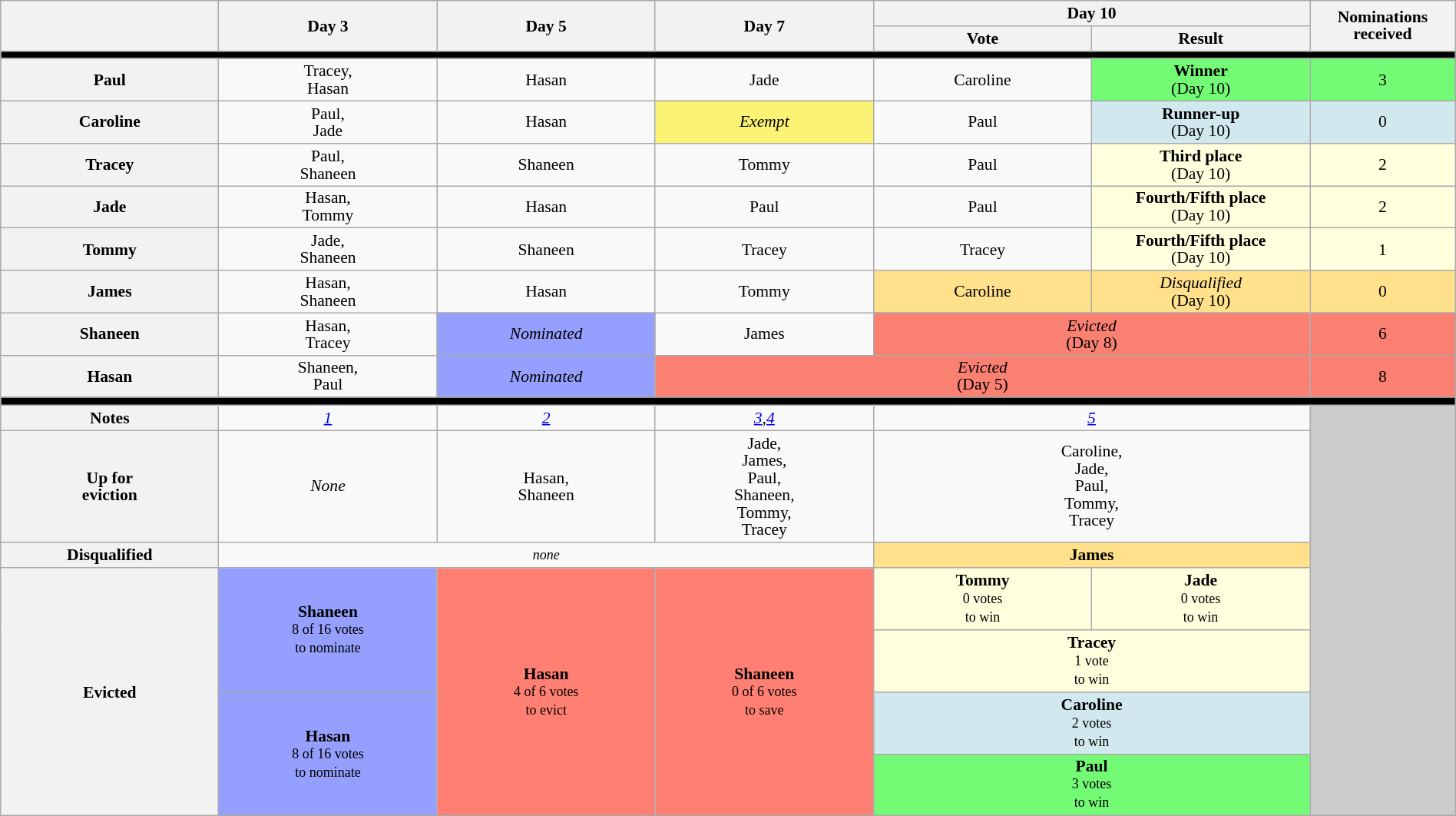<table class="wikitable" style="text-align:center; width:100%; font-size:90%; line-height:15px;">
<tr>
<th style="width:15%" rowspan="2"></th>
<th style="width:15%" rowspan="2">Day 3</th>
<th style="width:15%" rowspan="2">Day 5</th>
<th style="width:15%" rowspan="2">Day 7</th>
<th colspan="2">Day 10</th>
<th style="width:10%" rowspan="2">Nominations received</th>
</tr>
<tr>
<th style="width:15%">Vote</th>
<th style="width:15%">Result</th>
</tr>
<tr>
<td style="background:#000" colspan="7"></td>
</tr>
<tr>
<th>Paul</th>
<td>Tracey,<br>Hasan</td>
<td>Hasan</td>
<td>Jade</td>
<td>Caroline</td>
<td style="background:#73FB76"><strong>Winner</strong><br>(Day 10)</td>
<td style="background:#73FB76">3</td>
</tr>
<tr>
<th>Caroline</th>
<td>Paul,<br>Jade</td>
<td>Hasan</td>
<td style="background:#FBF373"><em>Exempt</em></td>
<td>Paul</td>
<td style="background:#D1E8EF"><strong>Runner-up</strong><br>(Day 10)</td>
<td style="background:#D1E8EF">0</td>
</tr>
<tr>
<th>Tracey</th>
<td>Paul,<br>Shaneen</td>
<td>Shaneen</td>
<td>Tommy</td>
<td>Paul</td>
<td style="background:#ffffdd"><strong>Third place</strong><br>(Day 10)</td>
<td style="background:#ffffdd">2</td>
</tr>
<tr>
<th>Jade</th>
<td>Hasan,<br>Tommy</td>
<td>Hasan</td>
<td>Paul</td>
<td>Paul</td>
<td style="background:#ffffdd"><strong>Fourth/Fifth place</strong><br>(Day 10)</td>
<td style="background:#ffffdd">2</td>
</tr>
<tr>
<th>Tommy</th>
<td>Jade,<br>Shaneen</td>
<td>Shaneen</td>
<td>Tracey</td>
<td>Tracey</td>
<td style="background:#ffffdd"><strong>Fourth/Fifth place</strong><br>(Day 10)</td>
<td style="background:#ffffdd">1</td>
</tr>
<tr>
<th>James</th>
<td>Hasan,<br>Shaneen</td>
<td>Hasan</td>
<td>Tommy</td>
<td style="background:#FFE08B">Caroline</td>
<td style="background:#FFE08B"><em>Disqualified</em><br>(Day 10)</td>
<td style="background:#FFE08B">0</td>
</tr>
<tr>
<th>Shaneen</th>
<td>Hasan,<br>Tracey</td>
<td style="background:#959ffd"><em>Nominated</em></td>
<td>James</td>
<td style="background:salmon" colspan="2"><em>Evicted</em><br>(Day 8)</td>
<td style="background:salmon">6</td>
</tr>
<tr>
<th>Hasan</th>
<td>Shaneen,<br>Paul</td>
<td style="background:#959ffd"><em>Nominated</em></td>
<td style="background:salmon" colspan="3"><em>Evicted</em><br>(Day 5)</td>
<td style="background:salmon">8</td>
</tr>
<tr>
<th style="background:#000" colspan="7"></th>
</tr>
<tr>
<th>Notes</th>
<td><em><a href='#'>1</a></em></td>
<td><em><a href='#'>2</a></em></td>
<td><em><a href='#'>3</a></em>,<em><a href='#'>4</a></em></td>
<td colspan="2"><em><a href='#'>5</a></em></td>
<td rowspan="7" style="background:#ccc"></td>
</tr>
<tr>
<th>Up for<br>eviction</th>
<td><em>None</em></td>
<td>Hasan,<br>Shaneen</td>
<td>Jade,<br>James,<br>Paul,<br>Shaneen,<br>Tommy,<br>Tracey</td>
<td colspan="2">Caroline,<br>Jade,<br>Paul,<br>Tommy,<br>Tracey</td>
</tr>
<tr>
<th>Disqualified</th>
<td colspan="3"><small><em>none</em></small></td>
<td style="background:#FFE08B" colspan="2"><strong>James</strong></td>
</tr>
<tr>
<th rowspan="5">Evicted</th>
<td rowspan="2" style="background:#959ffd"><strong>Shaneen</strong><br><small>8 of 16 votes</small><br><small>to nominate</small></td>
<td rowspan="4" style="background:#FF8072"><strong>Hasan</strong><br><small>4 of 6 votes</small><br><small>to evict</small></td>
<td rowspan="4" style="background:#FF8072"><strong>Shaneen</strong><br><small>0 of 6 votes<br>to save</small></td>
<td style="background:#ffffdd"><strong>Tommy</strong><br><small>0 votes<br>to win</small></td>
<td style="background:#ffffdd"><strong>Jade</strong><br><small>0 votes<br>to win</small></td>
</tr>
<tr>
<td colspan="2" style="background:#ffffdd"><strong>Tracey</strong><br><small>1 vote<br>to win</small></td>
</tr>
<tr>
<td rowspan="2" style="background:#959ffd"><strong>Hasan</strong><br><small>8 of 16 votes</small><br><small>to nominate</small></td>
<td style="background:#D1E8EF"colspan="2"><strong>Caroline</strong><br><small>2 votes<br>to win</small></td>
</tr>
<tr>
<td style="background:#73FB76" colspan="2"><strong>Paul</strong><br><small>3 votes<br>to win</small></td>
</tr>
</table>
